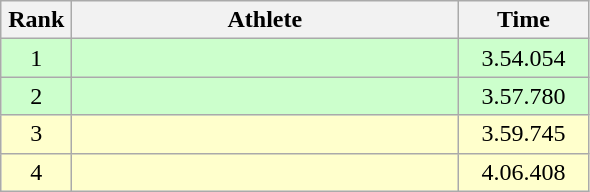<table class=wikitable style="text-align:center">
<tr>
<th width=40>Rank</th>
<th width=250>Athlete</th>
<th width=80>Time</th>
</tr>
<tr bgcolor="ccffcc">
<td>1</td>
<td align=left></td>
<td>3.54.054</td>
</tr>
<tr bgcolor="ccffcc">
<td>2</td>
<td align=left></td>
<td>3.57.780</td>
</tr>
<tr bgcolor="ffffcc">
<td>3</td>
<td align=left></td>
<td>3.59.745</td>
</tr>
<tr bgcolor="ffffcc">
<td>4</td>
<td align=left></td>
<td>4.06.408</td>
</tr>
</table>
